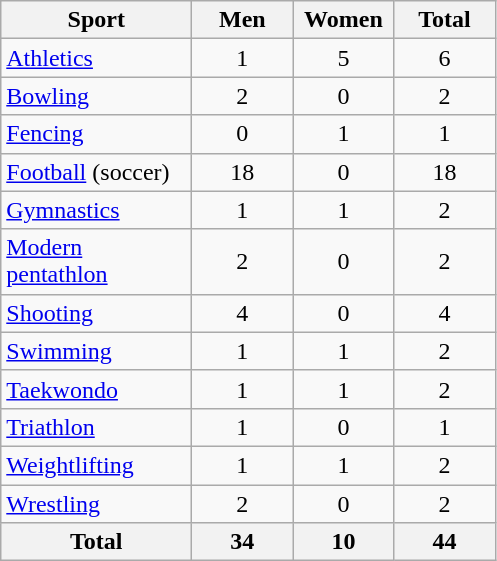<table class="wikitable sortable" style="text-align:center">
<tr>
<th width=120>Sport</th>
<th width=60>Men</th>
<th width=60>Women</th>
<th width=60>Total</th>
</tr>
<tr>
<td align=left><a href='#'>Athletics</a></td>
<td>1</td>
<td>5</td>
<td>6</td>
</tr>
<tr>
<td align=left><a href='#'>Bowling</a></td>
<td>2</td>
<td>0</td>
<td>2</td>
</tr>
<tr>
<td align=left><a href='#'>Fencing</a></td>
<td>0</td>
<td>1</td>
<td>1</td>
</tr>
<tr>
<td align=left><a href='#'>Football</a> (soccer)</td>
<td>18</td>
<td>0</td>
<td>18</td>
</tr>
<tr>
<td align=left><a href='#'>Gymnastics</a></td>
<td>1</td>
<td>1</td>
<td>2</td>
</tr>
<tr>
<td align=left><a href='#'>Modern pentathlon</a></td>
<td>2</td>
<td>0</td>
<td>2</td>
</tr>
<tr>
<td align=left><a href='#'>Shooting</a></td>
<td>4</td>
<td>0</td>
<td>4</td>
</tr>
<tr>
<td align=left><a href='#'>Swimming</a></td>
<td>1</td>
<td>1</td>
<td>2</td>
</tr>
<tr>
<td align=left><a href='#'>Taekwondo</a></td>
<td>1</td>
<td>1</td>
<td>2</td>
</tr>
<tr>
<td align=left><a href='#'>Triathlon</a></td>
<td>1</td>
<td>0</td>
<td>1</td>
</tr>
<tr>
<td align=left><a href='#'>Weightlifting</a></td>
<td>1</td>
<td>1</td>
<td>2</td>
</tr>
<tr>
<td align=left><a href='#'>Wrestling</a></td>
<td>2</td>
<td>0</td>
<td>2</td>
</tr>
<tr>
<th>Total</th>
<th>34</th>
<th>10</th>
<th>44</th>
</tr>
</table>
